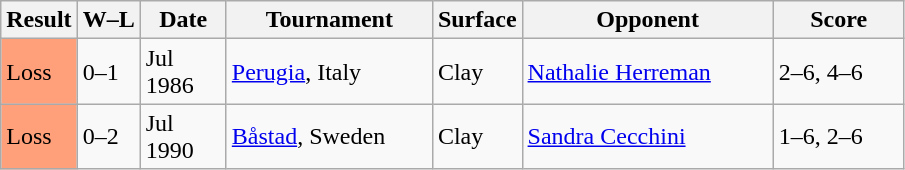<table class="sortable wikitable">
<tr>
<th>Result</th>
<th class="unsortable">W–L</th>
<th style="width:50px">Date</th>
<th style="width:130px">Tournament</th>
<th>Surface</th>
<th style="width:160px">Opponent</th>
<th style="width:80px" class="unsortable">Score</th>
</tr>
<tr>
<td style="background:#FFA07A;">Loss</td>
<td>0–1</td>
<td>Jul 1986</td>
<td><a href='#'>Perugia</a>, Italy</td>
<td>Clay</td>
<td> <a href='#'>Nathalie Herreman</a></td>
<td>2–6, 4–6</td>
</tr>
<tr>
<td style="background:#FFA07A;">Loss</td>
<td>0–2</td>
<td>Jul 1990</td>
<td><a href='#'>Båstad</a>, Sweden</td>
<td>Clay</td>
<td> <a href='#'>Sandra Cecchini</a></td>
<td>1–6, 2–6</td>
</tr>
</table>
